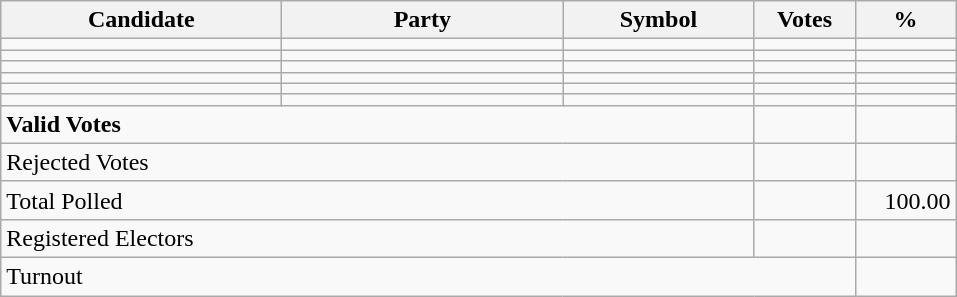<table class="wikitable" border="1" style="text-align:right;">
<tr>
<th align=left width="180">Candidate</th>
<th align=left width="180">Party</th>
<th align=left width="120">Symbol</th>
<th align=left width="60">Votes</th>
<th align=left width="60">%</th>
</tr>
<tr>
<td align=left></td>
<td align=left></td>
<td align=left></td>
<td></td>
<td></td>
</tr>
<tr>
<td align=left></td>
<td align=left></td>
<td align=left></td>
<td></td>
<td></td>
</tr>
<tr>
<td align=left></td>
<td align=left></td>
<td align=left></td>
<td></td>
<td></td>
</tr>
<tr>
<td align=left></td>
<td align=left></td>
<td align=left></td>
<td></td>
<td></td>
</tr>
<tr>
<td align=left></td>
<td align=left></td>
<td align=left></td>
<td></td>
<td></td>
</tr>
<tr>
<td align=left></td>
<td align=left></td>
<td align=left></td>
<td></td>
<td></td>
</tr>
<tr>
<td align=left colspan=3><strong>Valid Votes</strong></td>
<td><strong> </strong></td>
<td><strong> </strong></td>
</tr>
<tr>
<td align=left colspan=3>Rejected Votes</td>
<td></td>
<td></td>
</tr>
<tr>
<td align=left colspan=3>Total Polled</td>
<td></td>
<td>100.00</td>
</tr>
<tr>
<td align=left colspan=3>Registered Electors</td>
<td></td>
<td></td>
</tr>
<tr>
<td align=left colspan=4>Turnout</td>
<td></td>
</tr>
</table>
